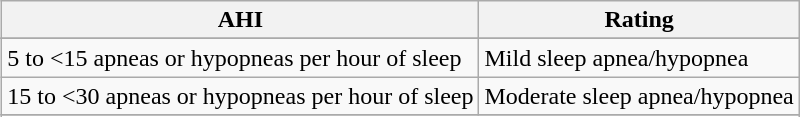<table class="wikitable" align="right" style="margin: 1em 1em">
<tr>
<th>AHI</th>
<th>Rating</th>
</tr>
<tr>
</tr>
<tr 0 apneas or hypopneas per hour of sleep || Optimal (subset of normal)>
</tr>
<tr>
</tr>
<tr <5 apneas or hypopneas per hour of sleep || Possibly outside normal limits but in any event numerically insignificant>
</tr>
<tr>
<td>5 to <15 apneas or hypopneas per hour of sleep</td>
<td>Mild sleep apnea/hypopnea</td>
</tr>
<tr>
<td>15 to <30 apneas or hypopneas per hour of sleep</td>
<td>Moderate sleep apnea/hypopnea</td>
</tr>
<tr>
</tr>
<tr 30 or more apneas or hypopeas per hour of sleep || Severe sleep apnea/hypopnea>
</tr>
<tr>
</tr>
</table>
